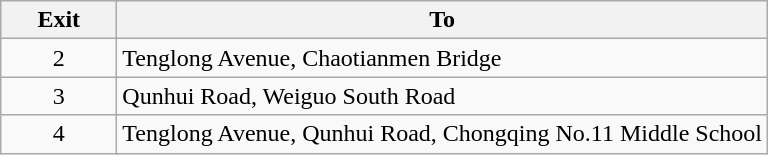<table class="wikitable">
<tr>
<th style="width:70px" colspan="2">Exit</th>
<th>To</th>
</tr>
<tr>
<td align="center" colspan="2">2</td>
<td>Tenglong Avenue, Chaotianmen Bridge</td>
</tr>
<tr>
<td align="center" colspan="2">3</td>
<td>Qunhui Road, Weiguo South Road</td>
</tr>
<tr>
<td align="center" colspan="2">4</td>
<td>Tenglong Avenue, Qunhui Road, Chongqing No.11 Middle School</td>
</tr>
</table>
